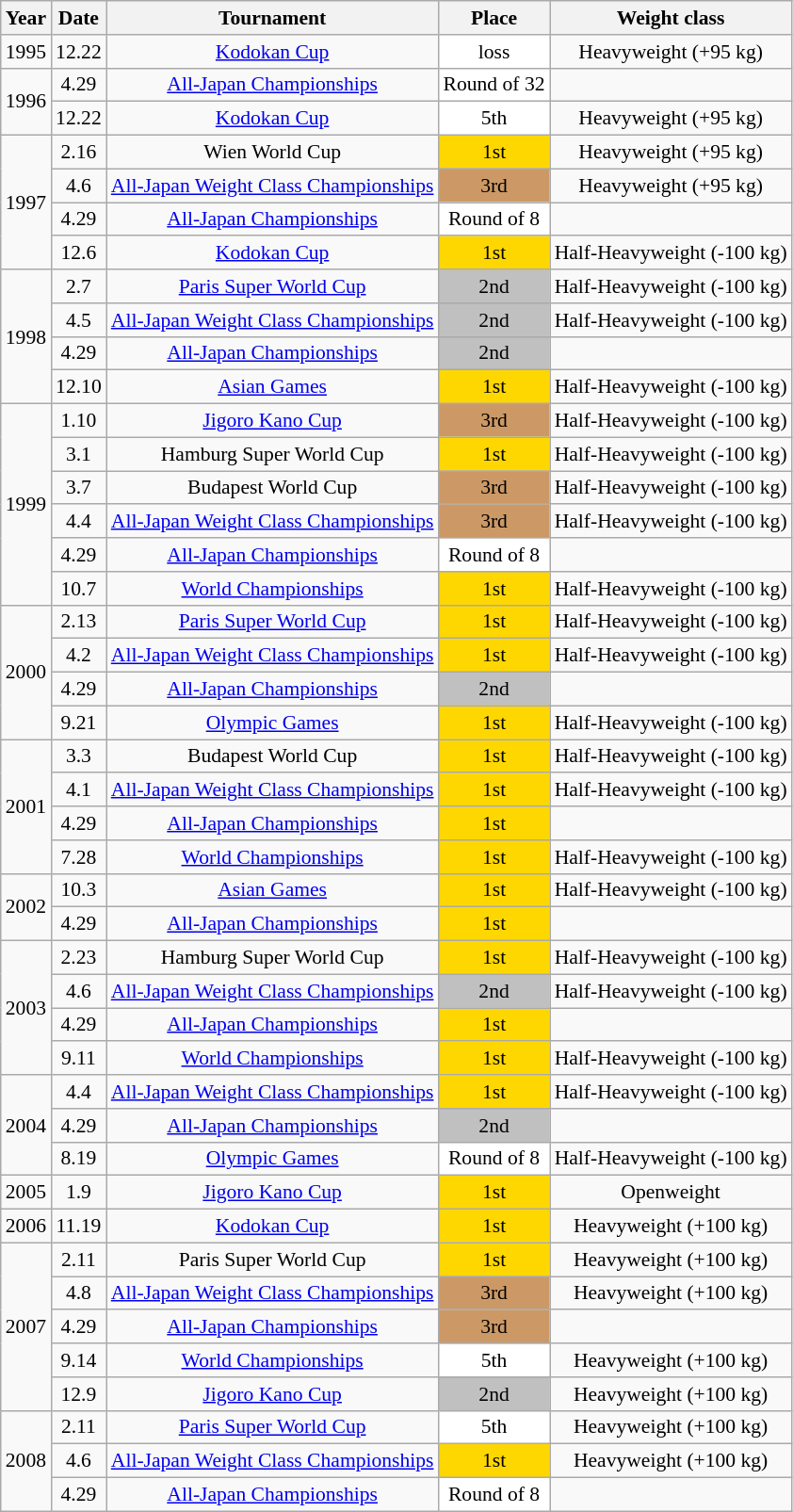<table class=wikitable style="text-align:center; font-size: 90%;">
<tr>
<th>Year</th>
<th>Date</th>
<th>Tournament</th>
<th>Place</th>
<th>Weight class</th>
</tr>
<tr>
<td>1995</td>
<td>12.22</td>
<td><a href='#'>Kodokan Cup</a></td>
<td bgcolor="white" align="center">loss</td>
<td>Heavyweight (+95 kg)</td>
</tr>
<tr>
<td rowspan=2>1996</td>
<td>4.29</td>
<td><a href='#'>All-Japan Championships</a></td>
<td bgcolor="white" align="center">Round of 32</td>
<td></td>
</tr>
<tr>
<td>12.22</td>
<td><a href='#'>Kodokan Cup</a></td>
<td bgcolor="white" align="center">5th</td>
<td>Heavyweight (+95 kg)</td>
</tr>
<tr>
<td rowspan=4>1997</td>
<td>2.16</td>
<td>Wien World Cup</td>
<td bgcolor="gold" align="center">  1st</td>
<td>Heavyweight (+95 kg)</td>
</tr>
<tr>
<td>4.6</td>
<td><a href='#'>All-Japan Weight Class Championships</a></td>
<td bgcolor="cc9966" align="center">  3rd</td>
<td>Heavyweight (+95 kg)</td>
</tr>
<tr>
<td>4.29</td>
<td><a href='#'>All-Japan Championships</a></td>
<td bgcolor="white" align="center">Round of 8</td>
<td></td>
</tr>
<tr>
<td>12.6</td>
<td><a href='#'>Kodokan Cup</a></td>
<td bgcolor="gold" align="center">  1st</td>
<td>Half-Heavyweight (-100 kg)</td>
</tr>
<tr>
<td rowspan=4>1998</td>
<td>2.7</td>
<td><a href='#'>Paris Super World Cup</a></td>
<td bgcolor="silver" align="center">  2nd</td>
<td>Half-Heavyweight (-100 kg)</td>
</tr>
<tr>
<td>4.5</td>
<td><a href='#'>All-Japan Weight Class Championships</a></td>
<td bgcolor="silver" align="center">  2nd</td>
<td>Half-Heavyweight (-100 kg)</td>
</tr>
<tr>
<td>4.29</td>
<td><a href='#'>All-Japan Championships</a></td>
<td bgcolor="silver" align="center">  2nd</td>
<td></td>
</tr>
<tr>
<td>12.10</td>
<td><a href='#'>Asian Games</a></td>
<td bgcolor="gold" align="center">  1st</td>
<td>Half-Heavyweight (-100 kg)</td>
</tr>
<tr>
<td rowspan=6>1999</td>
<td>1.10</td>
<td><a href='#'>Jigoro Kano Cup</a></td>
<td bgcolor="cc9966" align="center">  3rd</td>
<td>Half-Heavyweight (-100 kg)</td>
</tr>
<tr>
<td>3.1</td>
<td>Hamburg Super World Cup</td>
<td bgcolor="gold" align="center">  1st</td>
<td>Half-Heavyweight (-100 kg)</td>
</tr>
<tr>
<td>3.7</td>
<td>Budapest World Cup</td>
<td bgcolor="cc9966" align="center">  3rd</td>
<td>Half-Heavyweight (-100 kg)</td>
</tr>
<tr>
<td>4.4</td>
<td><a href='#'>All-Japan Weight Class Championships</a></td>
<td bgcolor="cc9966" align="center">  3rd</td>
<td>Half-Heavyweight (-100 kg)</td>
</tr>
<tr>
<td>4.29</td>
<td><a href='#'>All-Japan Championships</a></td>
<td bgcolor="white" align="center">Round of 8</td>
<td></td>
</tr>
<tr>
<td>10.7</td>
<td><a href='#'>World Championships</a></td>
<td bgcolor="gold" align="center">  1st</td>
<td>Half-Heavyweight (-100 kg)</td>
</tr>
<tr>
<td rowspan=4>2000</td>
<td>2.13</td>
<td><a href='#'>Paris Super World Cup</a></td>
<td bgcolor="gold" align="center">  1st</td>
<td>Half-Heavyweight (-100 kg)</td>
</tr>
<tr>
<td>4.2</td>
<td><a href='#'>All-Japan Weight Class Championships</a></td>
<td bgcolor="gold" align="center">  1st</td>
<td>Half-Heavyweight (-100 kg)</td>
</tr>
<tr>
<td>4.29</td>
<td><a href='#'>All-Japan Championships</a></td>
<td bgcolor="silver" align="center">  2nd</td>
<td></td>
</tr>
<tr>
<td>9.21</td>
<td><a href='#'>Olympic Games</a></td>
<td bgcolor="gold" align="center">  1st</td>
<td>Half-Heavyweight (-100 kg)</td>
</tr>
<tr>
<td rowspan=4>2001</td>
<td>3.3</td>
<td>Budapest World Cup</td>
<td bgcolor="gold" align="center">  1st</td>
<td>Half-Heavyweight (-100 kg)</td>
</tr>
<tr>
<td>4.1</td>
<td><a href='#'>All-Japan Weight Class Championships</a></td>
<td bgcolor="gold" align="center">  1st</td>
<td>Half-Heavyweight (-100 kg)</td>
</tr>
<tr>
<td>4.29</td>
<td><a href='#'>All-Japan Championships</a></td>
<td bgcolor="gold" align="center">  1st</td>
<td></td>
</tr>
<tr>
<td>7.28</td>
<td><a href='#'>World Championships</a></td>
<td bgcolor="gold" align="center">  1st</td>
<td>Half-Heavyweight (-100 kg)</td>
</tr>
<tr>
<td rowspan=2>2002</td>
<td>10.3</td>
<td><a href='#'>Asian Games</a></td>
<td bgcolor="gold" align="center">  1st</td>
<td>Half-Heavyweight (-100 kg)</td>
</tr>
<tr>
<td>4.29</td>
<td><a href='#'>All-Japan Championships</a></td>
<td bgcolor="gold" align="center">  1st</td>
<td></td>
</tr>
<tr>
<td rowspan=4>2003</td>
<td>2.23</td>
<td>Hamburg Super World Cup</td>
<td bgcolor="gold" align="center">  1st</td>
<td>Half-Heavyweight (-100 kg)</td>
</tr>
<tr>
<td>4.6</td>
<td><a href='#'>All-Japan Weight Class Championships</a></td>
<td bgcolor="silver" align="center">  2nd</td>
<td>Half-Heavyweight (-100 kg)</td>
</tr>
<tr>
<td>4.29</td>
<td><a href='#'>All-Japan Championships</a></td>
<td bgcolor="gold" align="center">  1st</td>
<td></td>
</tr>
<tr>
<td>9.11</td>
<td><a href='#'>World Championships</a></td>
<td bgcolor="gold" align="center">  1st</td>
<td>Half-Heavyweight (-100 kg)</td>
</tr>
<tr>
<td rowspan=3>2004</td>
<td>4.4</td>
<td><a href='#'>All-Japan Weight Class Championships</a></td>
<td bgcolor="gold" align="center">  1st</td>
<td>Half-Heavyweight (-100 kg)</td>
</tr>
<tr>
<td>4.29</td>
<td><a href='#'>All-Japan Championships</a></td>
<td bgcolor="silver" align="center">  2nd</td>
<td></td>
</tr>
<tr>
<td>8.19</td>
<td><a href='#'>Olympic Games</a></td>
<td bgcolor="white" align="center">Round of 8</td>
<td>Half-Heavyweight (-100 kg)</td>
</tr>
<tr>
<td>2005</td>
<td>1.9</td>
<td><a href='#'>Jigoro Kano Cup</a></td>
<td bgcolor="gold" align="center">  1st</td>
<td>Openweight</td>
</tr>
<tr>
<td>2006</td>
<td>11.19</td>
<td><a href='#'>Kodokan Cup</a></td>
<td bgcolor="gold" align="center">  1st</td>
<td>Heavyweight (+100 kg)</td>
</tr>
<tr>
<td rowspan=5>2007</td>
<td>2.11</td>
<td>Paris Super World Cup</td>
<td bgcolor="gold" align="center">  1st</td>
<td>Heavyweight (+100 kg)</td>
</tr>
<tr>
<td>4.8</td>
<td><a href='#'>All-Japan Weight Class Championships</a></td>
<td bgcolor="cc9966" align="center">  3rd</td>
<td>Heavyweight (+100 kg)</td>
</tr>
<tr>
<td>4.29</td>
<td><a href='#'>All-Japan Championships</a></td>
<td bgcolor="cc9966" align="center">  3rd</td>
<td></td>
</tr>
<tr>
<td>9.14</td>
<td><a href='#'>World Championships</a></td>
<td bgcolor="white" align="center">5th</td>
<td>Heavyweight (+100 kg)</td>
</tr>
<tr>
<td>12.9</td>
<td><a href='#'>Jigoro Kano Cup</a></td>
<td bgcolor="silver" align="center">  2nd</td>
<td>Heavyweight (+100 kg)</td>
</tr>
<tr>
<td rowspan=3>2008</td>
<td>2.11</td>
<td><a href='#'>Paris Super World Cup</a></td>
<td bgcolor="white" align="center">5th</td>
<td>Heavyweight (+100 kg)</td>
</tr>
<tr>
<td>4.6</td>
<td><a href='#'>All-Japan Weight Class Championships</a></td>
<td bgcolor="gold" align="center">  1st</td>
<td>Heavyweight (+100 kg)</td>
</tr>
<tr>
<td>4.29</td>
<td><a href='#'>All-Japan Championships</a></td>
<td bgcolor="white" align="center">Round of 8</td>
<td></td>
</tr>
</table>
